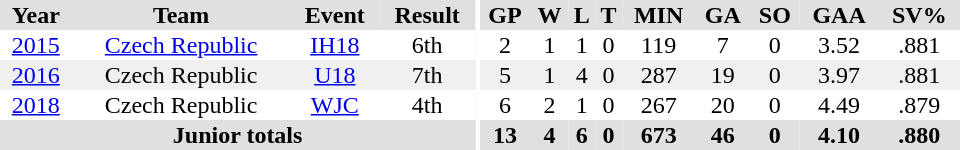<table border="0" cellpadding="1" cellspacing="0" ID="Table3" style="text-align:center; width:40em">
<tr bgcolor="#e0e0e0">
<th>Year</th>
<th>Team</th>
<th>Event</th>
<th>Result</th>
<th rowspan="100" bgcolor="#ffffff"></th>
<th>GP</th>
<th>W</th>
<th>L</th>
<th>T</th>
<th>MIN</th>
<th>GA</th>
<th>SO</th>
<th>GAA</th>
<th>SV%</th>
</tr>
<tr>
<td><a href='#'>2015</a></td>
<td><a href='#'>Czech Republic</a></td>
<td><a href='#'>IH18</a></td>
<td>6th</td>
<td>2</td>
<td>1</td>
<td>1</td>
<td>0</td>
<td>119</td>
<td>7</td>
<td>0</td>
<td>3.52</td>
<td>.881</td>
</tr>
<tr bgcolor="#f0f0f0">
<td><a href='#'>2016</a></td>
<td>Czech Republic</td>
<td><a href='#'>U18</a></td>
<td>7th</td>
<td>5</td>
<td>1</td>
<td>4</td>
<td>0</td>
<td>287</td>
<td>19</td>
<td>0</td>
<td>3.97</td>
<td>.881</td>
</tr>
<tr>
<td><a href='#'>2018</a></td>
<td>Czech Republic</td>
<td><a href='#'>WJC</a></td>
<td>4th</td>
<td>6</td>
<td>2</td>
<td>1</td>
<td>0</td>
<td>267</td>
<td>20</td>
<td>0</td>
<td>4.49</td>
<td>.879</td>
</tr>
<tr bgcolor="#e0e0e0">
<th colspan=4>Junior totals</th>
<th>13</th>
<th>4</th>
<th>6</th>
<th>0</th>
<th>673</th>
<th>46</th>
<th>0</th>
<th>4.10</th>
<th>.880</th>
</tr>
</table>
